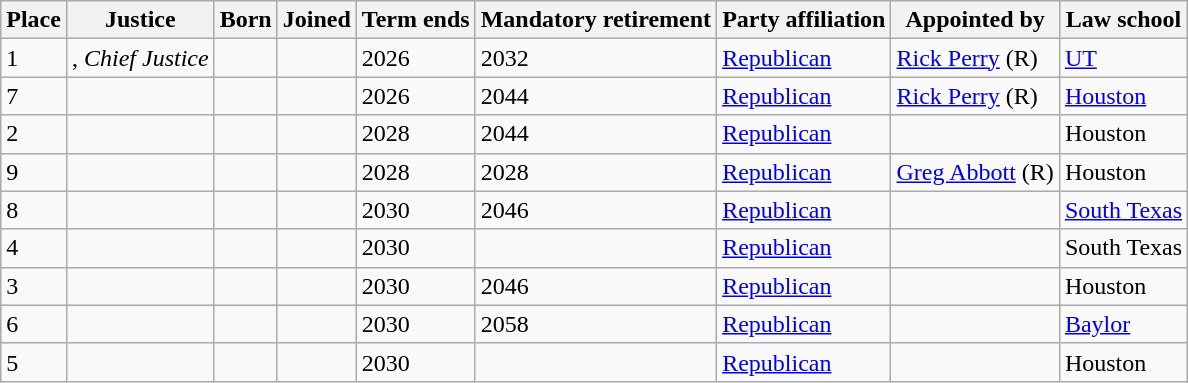<table class="wikitable sortable">
<tr>
<th>Place</th>
<th>Justice</th>
<th>Born</th>
<th>Joined</th>
<th>Term ends</th>
<th>Mandatory retirement</th>
<th>Party affiliation</th>
<th>Appointed by</th>
<th>Law school</th>
</tr>
<tr>
<td>1</td>
<td>, <em>Chief Justice</em></td>
<td></td>
<td></td>
<td>2026</td>
<td>2032</td>
<td><a href='#'>Republican</a></td>
<td><a href='#'>Rick Perry</a> (R)</td>
<td><a href='#'>UT</a></td>
</tr>
<tr>
<td>7</td>
<td></td>
<td></td>
<td></td>
<td>2026</td>
<td>2044</td>
<td><a href='#'>Republican</a></td>
<td><a href='#'>Rick Perry</a> (R)</td>
<td><a href='#'>Houston</a></td>
</tr>
<tr>
<td>2</td>
<td></td>
<td></td>
<td></td>
<td>2028</td>
<td>2044</td>
<td><a href='#'>Republican</a></td>
<td></td>
<td>Houston</td>
</tr>
<tr>
<td>9</td>
<td></td>
<td></td>
<td></td>
<td>2028</td>
<td>2028</td>
<td><a href='#'>Republican</a></td>
<td><a href='#'>Greg Abbott</a> (R)</td>
<td>Houston</td>
</tr>
<tr>
<td>8</td>
<td></td>
<td> </td>
<td></td>
<td>2030</td>
<td>2046</td>
<td><a href='#'>Republican</a></td>
<td></td>
<td><a href='#'>South Texas</a></td>
</tr>
<tr>
<td>4</td>
<td></td>
<td> </td>
<td></td>
<td>2030</td>
<td align="center"></td>
<td><a href='#'>Republican</a></td>
<td></td>
<td>South Texas</td>
</tr>
<tr>
<td>3</td>
<td></td>
<td></td>
<td></td>
<td>2030</td>
<td>2046</td>
<td><a href='#'>Republican</a></td>
<td></td>
<td>Houston</td>
</tr>
<tr>
<td>6</td>
<td></td>
<td></td>
<td></td>
<td>2030</td>
<td>2058</td>
<td><a href='#'>Republican</a></td>
<td></td>
<td><a href='#'>Baylor</a></td>
</tr>
<tr>
<td>5</td>
<td></td>
<td align="center"></td>
<td></td>
<td>2030</td>
<td align="center"></td>
<td><a href='#'>Republican</a></td>
<td></td>
<td>Houston</td>
</tr>
</table>
